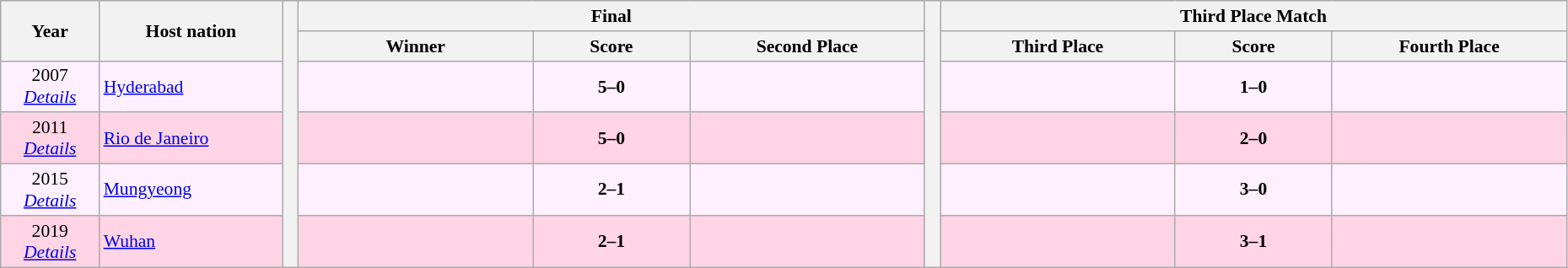<table class="wikitable" style="font-size: 90%; text-align: center; width: 98%;">
<tr bgcolor="#EFC1C4">
<th rowspan="2">Year</th>
<th rowspan="2">Host nation</th>
<th width=1% rowspan=6 bgcolor=ffffff></th>
<th colspan="3">Final</th>
<th width=1% rowspan=6 bgcolor=ffffff></th>
<th colspan="3">Third Place Match</th>
</tr>
<tr bgcolor="#EFEFEF">
<th width="15%">Winner</th>
<th width="10%">Score</th>
<th width="15%">Second Place</th>
<th width="15%">Third Place</th>
<th width="10%">Score</th>
<th width="15%">Fourth Place</th>
</tr>
<tr align="center" bgcolor="#fff0ff">
<td>2007<br><em><a href='#'>Details</a></em></td>
<td align=left> <a href='#'>Hyderabad</a></td>
<td><strong></strong></td>
<td><strong>5–0</strong></td>
<td></td>
<td></td>
<td><strong>1–0</strong></td>
<td></td>
</tr>
<tr align="center" bgcolor="#FFD4E4">
<td>2011<br><em><a href='#'>Details</a></em></td>
<td align=left> <a href='#'>Rio de Janeiro</a></td>
<td><strong></strong></td>
<td><strong>5–0</strong></td>
<td></td>
<td></td>
<td><strong>2–0</strong></td>
<td></td>
</tr>
<tr align="center" bgcolor="#fff0ff">
<td>2015<br><em><a href='#'>Details</a></em></td>
<td align=left> <a href='#'>Mungyeong</a></td>
<td><strong></strong></td>
<td><strong>2–1</strong> </td>
<td></td>
<td></td>
<td><strong>3–0</strong></td>
<td></td>
</tr>
<tr align="center" bgcolor="#FFD4E4">
<td>2019<br><em><a href='#'>Details</a></em></td>
<td align=left> <a href='#'>Wuhan</a></td>
<td><strong></strong></td>
<td><strong>2–1</strong></td>
<td></td>
<td><strong></strong></td>
<td><strong>3–1</strong></td>
<td></td>
</tr>
</table>
